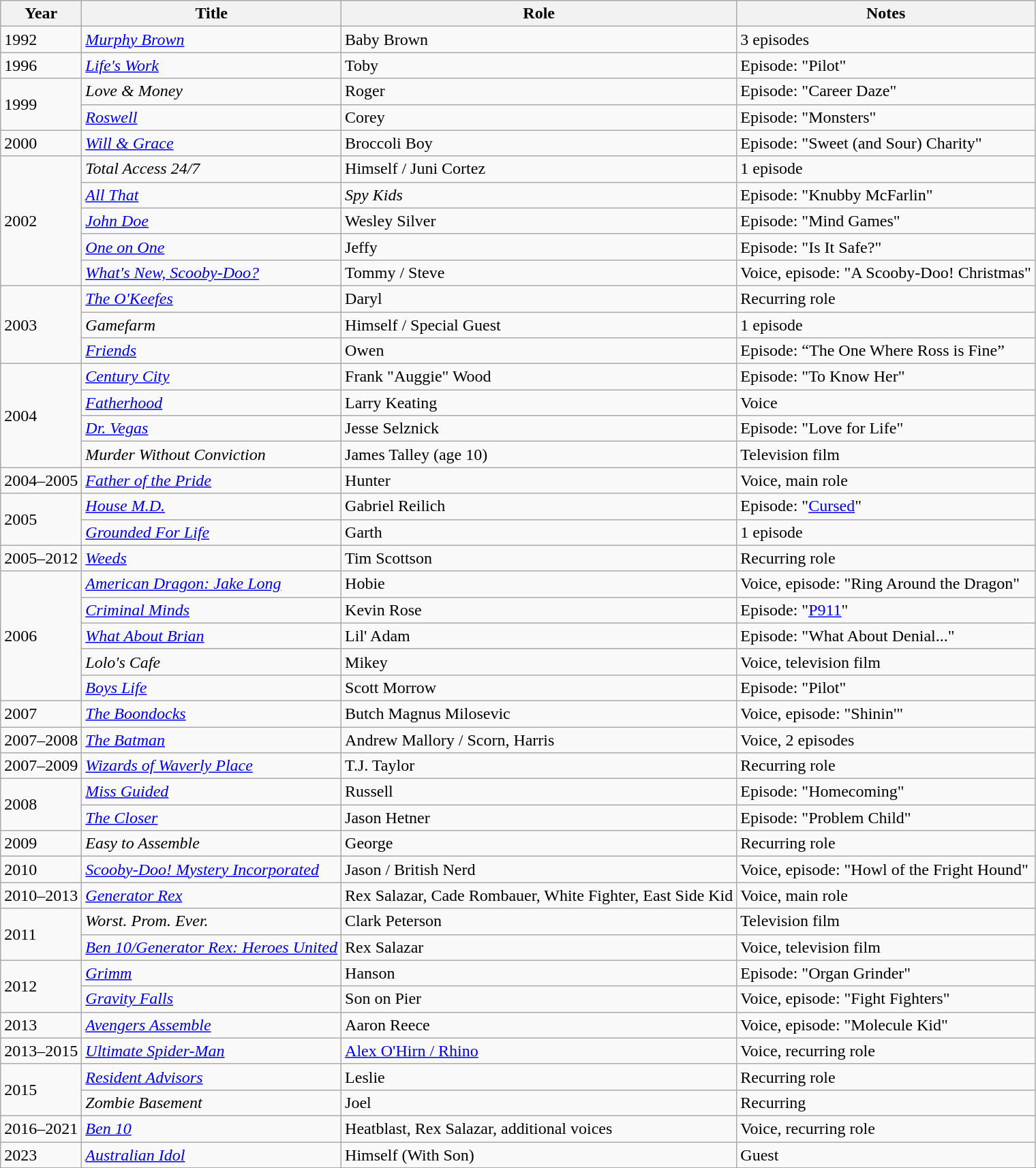<table class="wikitable sortable">
<tr>
<th>Year</th>
<th>Title</th>
<th>Role</th>
<th>Notes</th>
</tr>
<tr>
<td>1992</td>
<td><em><a href='#'>Murphy Brown</a></em></td>
<td>Baby Brown</td>
<td>3 episodes</td>
</tr>
<tr>
<td>1996</td>
<td><em><a href='#'>Life's Work</a></em></td>
<td>Toby</td>
<td>Episode: "Pilot"</td>
</tr>
<tr>
<td rowspan="2">1999</td>
<td><em>Love & Money</em></td>
<td>Roger</td>
<td>Episode: "Career Daze"</td>
</tr>
<tr>
<td><em><a href='#'>Roswell</a></em></td>
<td>Corey</td>
<td>Episode: "Monsters"</td>
</tr>
<tr>
<td>2000</td>
<td><em><a href='#'>Will & Grace</a></em></td>
<td>Broccoli Boy</td>
<td>Episode: "Sweet (and Sour) Charity"</td>
</tr>
<tr>
<td rowspan="5">2002</td>
<td><em>Total Access 24/7</em></td>
<td>Himself / Juni Cortez</td>
<td>1 episode</td>
</tr>
<tr>
<td><em><a href='#'>All That</a></em></td>
<td><em>Spy Kids</em></td>
<td>Episode: "Knubby McFarlin"</td>
</tr>
<tr>
<td><em><a href='#'>John Doe</a></em></td>
<td>Wesley Silver</td>
<td>Episode: "Mind Games"</td>
</tr>
<tr>
<td><em><a href='#'>One on One</a></em></td>
<td>Jeffy</td>
<td>Episode: "Is It Safe?"</td>
</tr>
<tr>
<td><em><a href='#'>What's New, Scooby-Doo?</a></em></td>
<td>Tommy / Steve</td>
<td>Voice, episode: "A Scooby-Doo! Christmas"</td>
</tr>
<tr>
<td rowspan="3">2003</td>
<td><em><a href='#'>The O'Keefes</a></em></td>
<td>Daryl</td>
<td>Recurring role</td>
</tr>
<tr>
<td><em>Gamefarm</em></td>
<td>Himself / Special Guest</td>
<td>1 episode</td>
</tr>
<tr>
<td><em><a href='#'>Friends</a></em></td>
<td>Owen</td>
<td>Episode: “The One Where Ross is Fine”</td>
</tr>
<tr>
<td rowspan="4">2004</td>
<td><em><a href='#'>Century City</a></em></td>
<td>Frank "Auggie" Wood</td>
<td>Episode: "To Know Her"</td>
</tr>
<tr>
<td><em><a href='#'>Fatherhood</a></em></td>
<td>Larry Keating</td>
<td>Voice</td>
</tr>
<tr>
<td><em><a href='#'>Dr. Vegas</a></em></td>
<td>Jesse Selznick</td>
<td>Episode: "Love for Life"</td>
</tr>
<tr>
<td><em>Murder Without Conviction</em></td>
<td>James Talley (age 10)</td>
<td>Television film</td>
</tr>
<tr>
<td>2004–2005</td>
<td><em><a href='#'>Father of the Pride</a></em></td>
<td>Hunter</td>
<td>Voice, main role</td>
</tr>
<tr>
<td rowspan="2">2005</td>
<td><em><a href='#'>House M.D.</a></em></td>
<td>Gabriel Reilich</td>
<td>Episode: "<a href='#'>Cursed</a>"</td>
</tr>
<tr>
<td><em><a href='#'>Grounded For Life</a></em></td>
<td>Garth</td>
<td>1 episode</td>
</tr>
<tr>
<td>2005–2012</td>
<td><em><a href='#'>Weeds</a></em></td>
<td>Tim Scottson</td>
<td>Recurring role</td>
</tr>
<tr>
<td rowspan="5">2006</td>
<td><em><a href='#'>American Dragon: Jake Long</a></em></td>
<td>Hobie</td>
<td>Voice, episode: "Ring Around the Dragon"</td>
</tr>
<tr>
<td><em><a href='#'>Criminal Minds</a></em></td>
<td>Kevin Rose</td>
<td>Episode: "<a href='#'>P911</a>"</td>
</tr>
<tr>
<td><em><a href='#'>What About Brian</a></em></td>
<td>Lil' Adam</td>
<td>Episode: "What About Denial..."</td>
</tr>
<tr>
<td><em>Lolo's Cafe</em></td>
<td>Mikey</td>
<td>Voice, television film</td>
</tr>
<tr>
<td><em><a href='#'>Boys Life</a></em></td>
<td>Scott Morrow</td>
<td>Episode: "Pilot"</td>
</tr>
<tr>
<td>2007</td>
<td><em><a href='#'>The Boondocks</a></em></td>
<td>Butch Magnus Milosevic</td>
<td>Voice, episode: "Shinin'"</td>
</tr>
<tr>
<td>2007–2008</td>
<td><em><a href='#'>The Batman</a></em></td>
<td>Andrew Mallory / Scorn, Harris</td>
<td>Voice, 2 episodes</td>
</tr>
<tr>
<td>2007–2009</td>
<td><em><a href='#'>Wizards of Waverly Place</a></em></td>
<td>T.J. Taylor</td>
<td>Recurring role</td>
</tr>
<tr>
<td rowspan="2">2008</td>
<td><em><a href='#'>Miss Guided</a></em></td>
<td>Russell</td>
<td>Episode: "Homecoming"</td>
</tr>
<tr>
<td><em><a href='#'>The Closer</a></em></td>
<td>Jason Hetner</td>
<td>Episode: "Problem Child"</td>
</tr>
<tr>
<td>2009</td>
<td><em>Easy to Assemble</em></td>
<td>George</td>
<td>Recurring role</td>
</tr>
<tr>
<td>2010</td>
<td><em><a href='#'>Scooby-Doo! Mystery Incorporated</a></em></td>
<td>Jason / British Nerd</td>
<td>Voice, episode: "Howl of the Fright Hound"</td>
</tr>
<tr>
<td>2010–2013</td>
<td><em><a href='#'>Generator Rex</a></em></td>
<td>Rex Salazar, Cade Rombauer, White Fighter, East Side Kid</td>
<td>Voice, main role</td>
</tr>
<tr>
<td rowspan="2">2011</td>
<td><em>Worst. Prom. Ever.</em></td>
<td>Clark Peterson</td>
<td>Television film</td>
</tr>
<tr>
<td><em><a href='#'>Ben 10/Generator Rex: Heroes United</a></em></td>
<td>Rex Salazar</td>
<td>Voice, television film</td>
</tr>
<tr>
<td rowspan="2">2012</td>
<td><em><a href='#'>Grimm</a></em></td>
<td>Hanson</td>
<td>Episode: "Organ Grinder"</td>
</tr>
<tr>
<td><em><a href='#'>Gravity Falls</a></em></td>
<td>Son on Pier</td>
<td>Voice, episode: "Fight Fighters"</td>
</tr>
<tr>
<td>2013</td>
<td><em><a href='#'>Avengers Assemble</a></em></td>
<td>Aaron Reece</td>
<td>Voice, episode: "Molecule Kid"</td>
</tr>
<tr>
<td>2013–2015</td>
<td><em><a href='#'>Ultimate Spider-Man</a></em></td>
<td><a href='#'>Alex O'Hirn / Rhino</a></td>
<td>Voice, recurring role</td>
</tr>
<tr>
<td rowspan="2">2015</td>
<td><em><a href='#'>Resident Advisors</a></em></td>
<td>Leslie</td>
<td>Recurring role</td>
</tr>
<tr>
<td><em>Zombie Basement</em></td>
<td>Joel</td>
<td>Recurring</td>
</tr>
<tr>
<td>2016–2021</td>
<td><em><a href='#'>Ben 10</a></em></td>
<td>Heatblast, Rex Salazar, additional voices</td>
<td>Voice, recurring role</td>
</tr>
<tr>
<td>2023</td>
<td><em><a href='#'>Australian Idol</a></em></td>
<td>Himself (With Son)</td>
<td>Guest</td>
</tr>
</table>
